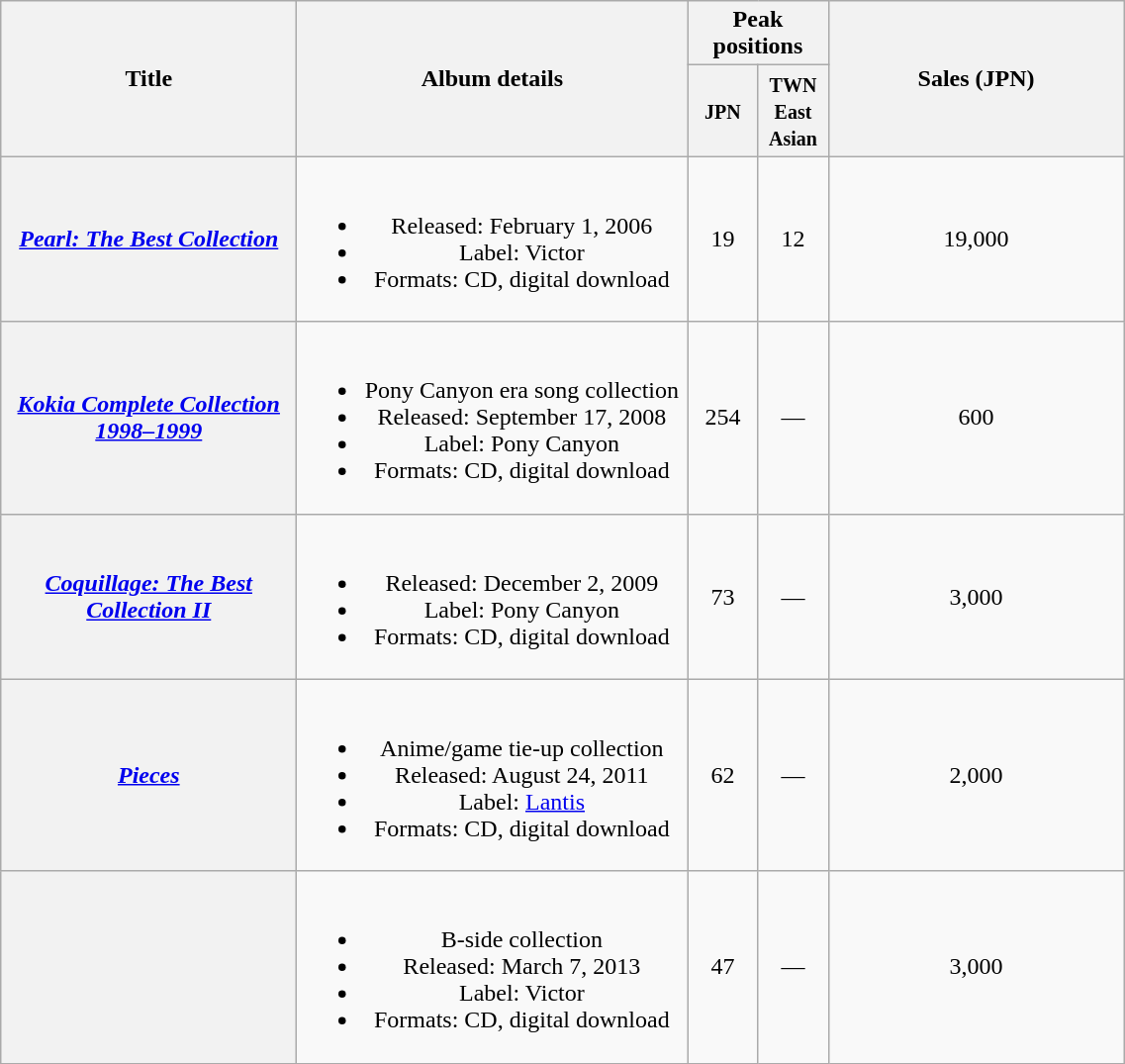<table class="wikitable plainrowheaders" style="text-align:center;">
<tr>
<th style="width:12em;" rowspan="2">Title</th>
<th style="width:16em;" rowspan="2">Album details</th>
<th colspan="2">Peak positions</th>
<th style="width:12em;" rowspan="2">Sales (JPN)</th>
</tr>
<tr>
<th style="width:2.5em;"><small>JPN</small><br></th>
<th style="width:2.5em;"><small>TWN East Asian</small><br></th>
</tr>
<tr>
<th scope="row"><em><a href='#'>Pearl: The Best Collection</a></em></th>
<td><br><ul><li>Released: February 1, 2006</li><li>Label: Victor</li><li>Formats: CD, digital download</li></ul></td>
<td>19</td>
<td>12</td>
<td>19,000</td>
</tr>
<tr>
<th scope="row"><em><a href='#'>Kokia Complete Collection 1998–1999</a></em></th>
<td><br><ul><li>Pony Canyon era song collection</li><li>Released: September 17, 2008</li><li>Label: Pony Canyon</li><li>Formats: CD, digital download</li></ul></td>
<td>254</td>
<td>—</td>
<td>600</td>
</tr>
<tr>
<th scope="row"><em><a href='#'>Coquillage: The Best Collection II</a></em></th>
<td><br><ul><li>Released: December 2, 2009</li><li>Label: Pony Canyon</li><li>Formats: CD, digital download</li></ul></td>
<td>73</td>
<td>—</td>
<td>3,000</td>
</tr>
<tr>
<th scope="row"><em><a href='#'>Pieces</a></em></th>
<td><br><ul><li>Anime/game tie-up collection</li><li>Released: August 24, 2011</li><li>Label: <a href='#'>Lantis</a></li><li>Formats: CD, digital download</li></ul></td>
<td>62</td>
<td>—</td>
<td>2,000</td>
</tr>
<tr>
<th scope="row"></th>
<td><br><ul><li>B-side collection</li><li>Released: March 7, 2013</li><li>Label: Victor</li><li>Formats: CD, digital download</li></ul></td>
<td>47</td>
<td>—</td>
<td>3,000</td>
</tr>
</table>
